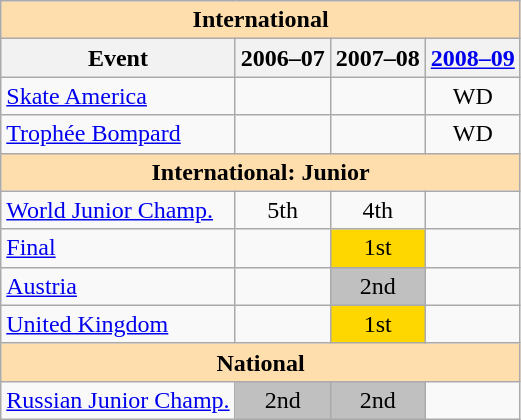<table class="wikitable" style="text-align:center">
<tr>
<th style="background-color: #ffdead; " colspan=4 align=center>International</th>
</tr>
<tr>
<th>Event</th>
<th>2006–07</th>
<th>2007–08</th>
<th><a href='#'>2008–09</a></th>
</tr>
<tr>
<td align=left> <a href='#'>Skate America</a></td>
<td></td>
<td></td>
<td>WD</td>
</tr>
<tr>
<td align=left> <a href='#'>Trophée Bompard</a></td>
<td></td>
<td></td>
<td>WD</td>
</tr>
<tr>
<th style="background-color: #ffdead; " colspan=4 align=center>International: Junior</th>
</tr>
<tr>
<td align=left><a href='#'>World Junior Champ.</a></td>
<td>5th</td>
<td>4th</td>
<td></td>
</tr>
<tr>
<td align=left> <a href='#'>Final</a></td>
<td></td>
<td bgcolor=gold>1st</td>
<td></td>
</tr>
<tr>
<td align=left> <a href='#'>Austria</a></td>
<td></td>
<td bgcolor=silver>2nd</td>
<td></td>
</tr>
<tr>
<td align=left> <a href='#'>United Kingdom</a></td>
<td></td>
<td bgcolor=gold>1st</td>
<td></td>
</tr>
<tr>
<th style="background-color: #ffdead; " colspan=4 align=center>National</th>
</tr>
<tr>
<td align=left><a href='#'>Russian Junior Champ.</a></td>
<td bgcolor=silver>2nd</td>
<td bgcolor=silver>2nd</td>
<td></td>
</tr>
</table>
